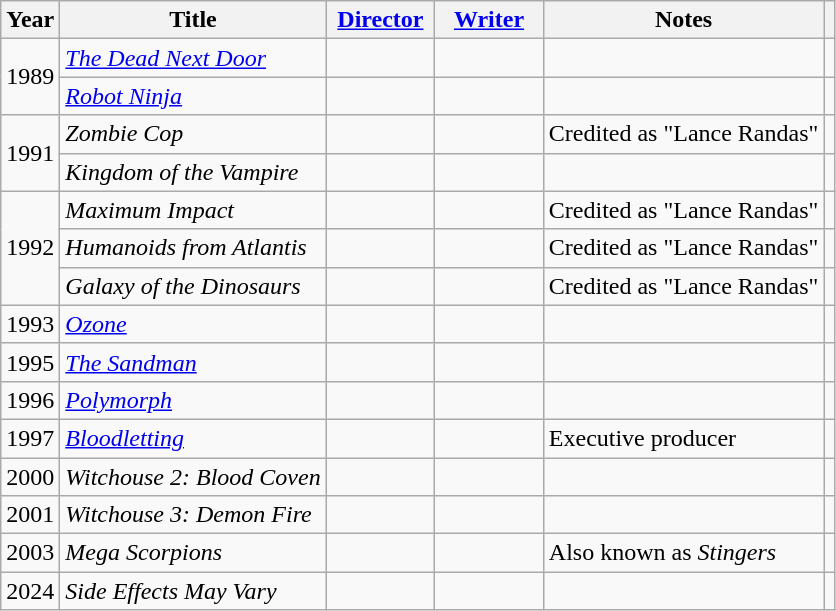<table class="wikitable">
<tr>
<th>Year</th>
<th>Title</th>
<th width="65"><a href='#'>Director</a></th>
<th width="65"><a href='#'>Writer</a></th>
<th class=unsortable>Notes</th>
<th class=unsortable></th>
</tr>
<tr>
<td rowspan="2">1989</td>
<td><em><a href='#'>The Dead Next Door</a></em></td>
<td></td>
<td></td>
<td></td>
<td></td>
</tr>
<tr>
<td><em><a href='#'>Robot Ninja</a></em></td>
<td></td>
<td></td>
<td></td>
<td></td>
</tr>
<tr>
<td rowspan="2">1991</td>
<td><em>Zombie Cop</em></td>
<td></td>
<td></td>
<td>Credited as "Lance Randas"</td>
<td></td>
</tr>
<tr>
<td><em>Kingdom of the Vampire</em></td>
<td></td>
<td></td>
<td></td>
<td></td>
</tr>
<tr>
<td rowspan="3">1992</td>
<td><em>Maximum Impact</em></td>
<td></td>
<td></td>
<td>Credited as "Lance Randas"</td>
<td></td>
</tr>
<tr>
<td><em>Humanoids from Atlantis</em></td>
<td></td>
<td></td>
<td>Credited as "Lance Randas"</td>
<td></td>
</tr>
<tr>
<td><em>Galaxy of the Dinosaurs</em></td>
<td></td>
<td></td>
<td>Credited as "Lance Randas"</td>
<td></td>
</tr>
<tr>
<td>1993</td>
<td><a href='#'><em>Ozone</em></a></td>
<td></td>
<td></td>
<td></td>
<td></td>
</tr>
<tr>
<td>1995</td>
<td><em><a href='#'>The Sandman</a></em></td>
<td></td>
<td></td>
<td></td>
<td></td>
</tr>
<tr>
<td>1996</td>
<td><em><a href='#'>Polymorph</a></em></td>
<td></td>
<td></td>
<td></td>
<td></td>
</tr>
<tr>
<td>1997</td>
<td><em><a href='#'>Bloodletting</a></em></td>
<td></td>
<td></td>
<td>Executive producer</td>
<td></td>
</tr>
<tr>
<td>2000</td>
<td><em>Witchouse 2: Blood Coven</em></td>
<td></td>
<td></td>
<td></td>
<td></td>
</tr>
<tr>
<td>2001</td>
<td><em>Witchouse 3: Demon Fire</em></td>
<td></td>
<td></td>
<td></td>
<td></td>
</tr>
<tr>
<td>2003</td>
<td><em>Mega Scorpions</em></td>
<td></td>
<td></td>
<td>Also known as <em>Stingers</em></td>
<td></td>
</tr>
<tr>
<td>2024</td>
<td><em>Side Effects May Vary</em></td>
<td></td>
<td></td>
<td></td>
</tr>
</table>
